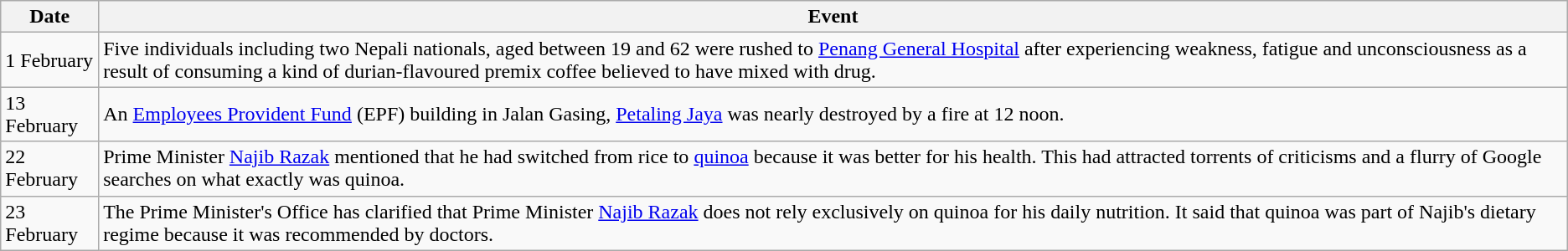<table class="wikitable">
<tr>
<th>Date</th>
<th>Event</th>
</tr>
<tr>
<td>1 February</td>
<td>Five individuals including two Nepali nationals, aged between 19 and 62 were rushed to <a href='#'>Penang General Hospital</a> after experiencing weakness, fatigue and unconsciousness as a result of consuming a kind of durian-flavoured premix coffee believed to have mixed with drug.</td>
</tr>
<tr>
<td>13 February</td>
<td>An <a href='#'>Employees Provident Fund</a> (EPF) building in Jalan Gasing, <a href='#'>Petaling Jaya</a> was nearly destroyed by a fire at 12 noon.</td>
</tr>
<tr>
<td>22 February</td>
<td>Prime Minister <a href='#'>Najib Razak</a> mentioned that he had switched from rice to <a href='#'>quinoa</a> because it was better for his health. This had attracted torrents of criticisms and a flurry of Google searches on what exactly was quinoa.</td>
</tr>
<tr>
<td>23 February</td>
<td>The Prime Minister's Office has clarified that Prime Minister <a href='#'>Najib Razak</a> does not rely exclusively on quinoa for his daily nutrition. It said that quinoa was part of Najib's dietary regime because it was recommended by doctors.</td>
</tr>
</table>
